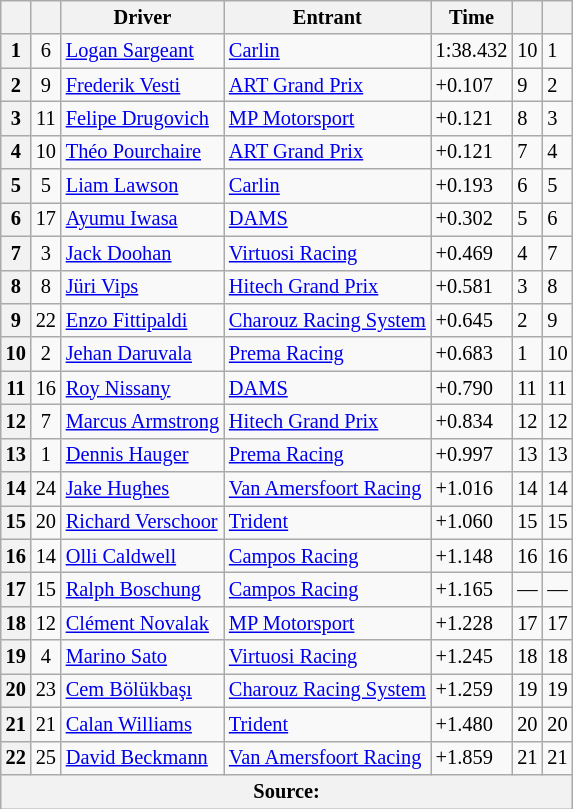<table class="wikitable" style="font-size:85%">
<tr>
<th scope="col"></th>
<th scope="col"></th>
<th scope="col">Driver</th>
<th scope="col">Entrant</th>
<th scope="col">Time</th>
<th scope="col"></th>
<th scope="col"></th>
</tr>
<tr>
<th>1</th>
<td align="center">6</td>
<td> <a href='#'>Logan Sargeant</a></td>
<td><a href='#'>Carlin</a></td>
<td>1:38.432</td>
<td>10</td>
<td>1</td>
</tr>
<tr>
<th>2</th>
<td align="center">9</td>
<td> <a href='#'>Frederik Vesti</a></td>
<td><a href='#'>ART Grand Prix</a></td>
<td>+0.107</td>
<td>9</td>
<td>2</td>
</tr>
<tr>
<th>3</th>
<td align="center">11</td>
<td> <a href='#'>Felipe Drugovich</a></td>
<td><a href='#'>MP Motorsport</a></td>
<td>+0.121</td>
<td>8</td>
<td>3</td>
</tr>
<tr>
<th>4</th>
<td align="center">10</td>
<td> <a href='#'>Théo Pourchaire</a></td>
<td><a href='#'>ART Grand Prix</a></td>
<td>+0.121</td>
<td>7</td>
<td>4</td>
</tr>
<tr>
<th>5</th>
<td align="center">5</td>
<td> <a href='#'>Liam Lawson</a></td>
<td><a href='#'>Carlin</a></td>
<td>+0.193</td>
<td>6</td>
<td>5</td>
</tr>
<tr>
<th>6</th>
<td align="center">17</td>
<td> <a href='#'>Ayumu Iwasa</a></td>
<td><a href='#'>DAMS</a></td>
<td>+0.302</td>
<td>5</td>
<td>6</td>
</tr>
<tr>
<th>7</th>
<td align="center">3</td>
<td> <a href='#'>Jack Doohan</a></td>
<td><a href='#'>Virtuosi Racing</a></td>
<td>+0.469</td>
<td>4</td>
<td>7</td>
</tr>
<tr>
<th>8</th>
<td align="center">8</td>
<td> <a href='#'>Jüri Vips</a></td>
<td><a href='#'>Hitech Grand Prix</a></td>
<td>+0.581</td>
<td>3</td>
<td>8</td>
</tr>
<tr>
<th>9</th>
<td align="center">22</td>
<td> <a href='#'>Enzo Fittipaldi</a></td>
<td><a href='#'>Charouz Racing System</a></td>
<td>+0.645</td>
<td>2</td>
<td>9</td>
</tr>
<tr>
<th>10</th>
<td align="center">2</td>
<td> <a href='#'>Jehan Daruvala</a></td>
<td><a href='#'>Prema Racing</a></td>
<td>+0.683</td>
<td>1</td>
<td>10</td>
</tr>
<tr>
<th>11</th>
<td align="center">16</td>
<td> <a href='#'>Roy Nissany</a></td>
<td><a href='#'>DAMS</a></td>
<td>+0.790</td>
<td>11</td>
<td>11</td>
</tr>
<tr>
<th>12</th>
<td align="center">7</td>
<td> <a href='#'>Marcus Armstrong</a></td>
<td><a href='#'>Hitech Grand Prix</a></td>
<td>+0.834</td>
<td>12</td>
<td>12</td>
</tr>
<tr>
<th>13</th>
<td align="center">1</td>
<td> <a href='#'>Dennis Hauger</a></td>
<td><a href='#'>Prema Racing</a></td>
<td>+0.997</td>
<td>13</td>
<td>13</td>
</tr>
<tr>
<th>14</th>
<td align="center">24</td>
<td> <a href='#'>Jake Hughes</a></td>
<td><a href='#'>Van Amersfoort Racing</a></td>
<td>+1.016</td>
<td>14</td>
<td>14</td>
</tr>
<tr>
<th>15</th>
<td align="center">20</td>
<td> <a href='#'>Richard Verschoor</a></td>
<td><a href='#'>Trident</a></td>
<td>+1.060</td>
<td>15</td>
<td>15</td>
</tr>
<tr>
<th>16</th>
<td align="center">14</td>
<td> <a href='#'>Olli Caldwell</a></td>
<td><a href='#'>Campos Racing</a></td>
<td>+1.148</td>
<td>16</td>
<td>16</td>
</tr>
<tr>
<th>17</th>
<td align="center">15</td>
<td> <a href='#'>Ralph Boschung</a></td>
<td><a href='#'>Campos Racing</a></td>
<td>+1.165</td>
<td>— </td>
<td>— </td>
</tr>
<tr>
<th>18</th>
<td>12</td>
<td> <a href='#'>Clément Novalak</a></td>
<td><a href='#'>MP Motorsport</a></td>
<td>+1.228</td>
<td>17</td>
<td>17</td>
</tr>
<tr>
<th>19</th>
<td align="center">4</td>
<td> <a href='#'>Marino Sato</a></td>
<td><a href='#'>Virtuosi Racing</a></td>
<td>+1.245</td>
<td>18</td>
<td>18</td>
</tr>
<tr>
<th>20</th>
<td align="center">23</td>
<td> <a href='#'>Cem Bölükbaşı</a></td>
<td><a href='#'>Charouz Racing System</a></td>
<td>+1.259</td>
<td>19</td>
<td>19</td>
</tr>
<tr>
<th>21</th>
<td align="center">21</td>
<td> <a href='#'>Calan Williams</a></td>
<td><a href='#'>Trident</a></td>
<td>+1.480</td>
<td>20</td>
<td>20</td>
</tr>
<tr>
<th>22</th>
<td align="center">25</td>
<td> <a href='#'>David Beckmann</a></td>
<td><a href='#'>Van Amersfoort Racing</a></td>
<td>+1.859</td>
<td>21</td>
<td>21</td>
</tr>
<tr>
<th colspan="7">Source:</th>
</tr>
</table>
